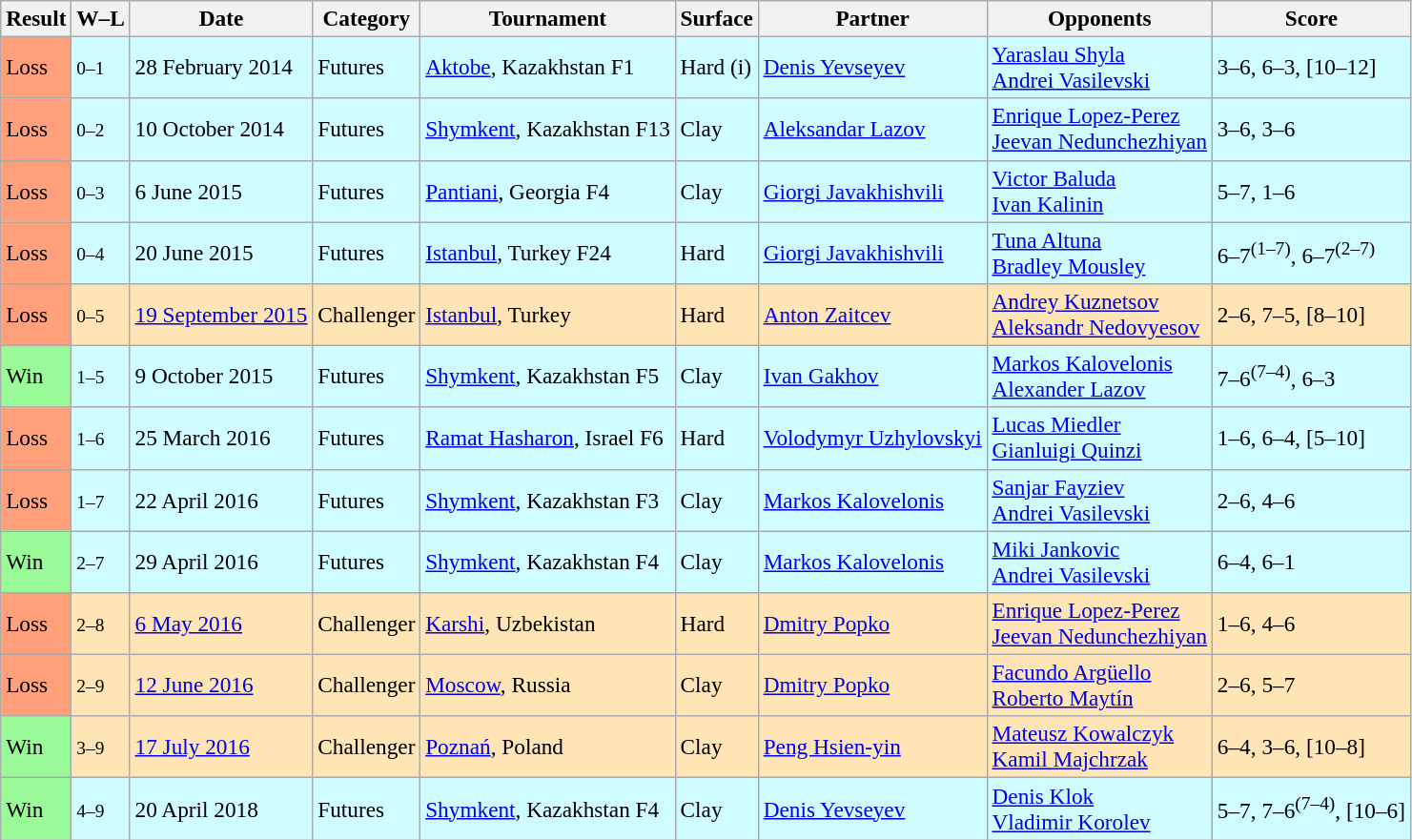<table class="sortable wikitable" style=font-size:97%>
<tr>
<th>Result</th>
<th class="unsortable">W–L</th>
<th>Date</th>
<th>Category</th>
<th>Tournament</th>
<th>Surface</th>
<th>Partner</th>
<th>Opponents</th>
<th>Score</th>
</tr>
<tr bgcolor=CFFCFF>
<td bgcolor=FFA07A>Loss</td>
<td><small>0–1</small></td>
<td>28 February 2014</td>
<td>Futures</td>
<td><a href='#'>Aktobe</a>, Kazakhstan F1</td>
<td>Hard (i)</td>
<td> <a href='#'>Denis Yevseyev</a></td>
<td> <a href='#'>Yaraslau Shyla</a><br> <a href='#'>Andrei Vasilevski</a></td>
<td>3–6, 6–3, [10–12]</td>
</tr>
<tr bgcolor=CFFCFF>
<td bgcolor=FFA07A>Loss</td>
<td><small>0–2</small></td>
<td>10 October 2014</td>
<td>Futures</td>
<td><a href='#'>Shymkent</a>, Kazakhstan F13</td>
<td>Clay</td>
<td> <a href='#'>Aleksandar Lazov</a></td>
<td> <a href='#'>Enrique Lopez-Perez</a><br> <a href='#'>Jeevan Nedunchezhiyan</a></td>
<td>3–6, 3–6</td>
</tr>
<tr bgcolor=CFFCFF>
<td bgcolor=FFA07A>Loss</td>
<td><small>0–3</small></td>
<td>6 June 2015</td>
<td>Futures</td>
<td><a href='#'>Pantiani</a>, Georgia F4</td>
<td>Clay</td>
<td> <a href='#'>Giorgi Javakhishvili</a></td>
<td> <a href='#'>Victor Baluda</a><br> <a href='#'>Ivan Kalinin</a></td>
<td>5–7, 1–6</td>
</tr>
<tr bgcolor=CFFCFF>
<td bgcolor=FFA07A>Loss</td>
<td><small>0–4</small></td>
<td>20 June 2015</td>
<td>Futures</td>
<td><a href='#'>Istanbul</a>, Turkey F24</td>
<td>Hard</td>
<td> <a href='#'>Giorgi Javakhishvili</a></td>
<td> <a href='#'>Tuna Altuna</a><br> <a href='#'>Bradley Mousley</a></td>
<td>6–7<sup>(1–7)</sup>, 6–7<sup>(2–7)</sup></td>
</tr>
<tr bgcolor=moccasin>
<td bgcolor=FFA07A>Loss</td>
<td><small>0–5</small></td>
<td><a href='#'>19 September 2015</a></td>
<td>Challenger</td>
<td><a href='#'>Istanbul</a>, Turkey</td>
<td>Hard</td>
<td> <a href='#'>Anton Zaitcev</a></td>
<td> <a href='#'>Andrey Kuznetsov</a><br> <a href='#'>Aleksandr Nedovyesov</a></td>
<td>2–6, 7–5, [8–10]</td>
</tr>
<tr bgcolor=CFFCFF>
<td bgcolor=98FB98>Win</td>
<td><small>1–5</small></td>
<td>9 October 2015</td>
<td>Futures</td>
<td><a href='#'>Shymkent</a>, Kazakhstan F5</td>
<td>Clay</td>
<td> <a href='#'>Ivan Gakhov</a></td>
<td> <a href='#'>Markos Kalovelonis</a><br> <a href='#'>Alexander Lazov</a></td>
<td>7–6<sup>(7–4)</sup>, 6–3</td>
</tr>
<tr bgcolor=CFFCFF>
<td bgcolor=FFA07A>Loss</td>
<td><small>1–6</small></td>
<td>25 March 2016</td>
<td>Futures</td>
<td><a href='#'>Ramat Hasharon</a>, Israel F6</td>
<td>Hard</td>
<td> <a href='#'>Volodymyr Uzhylovskyi</a></td>
<td> <a href='#'>Lucas Miedler</a><br> <a href='#'>Gianluigi Quinzi</a></td>
<td>1–6, 6–4, [5–10]</td>
</tr>
<tr bgcolor=CFFCFF>
<td bgcolor=FFA07A>Loss</td>
<td><small>1–7</small></td>
<td>22 April 2016</td>
<td>Futures</td>
<td><a href='#'>Shymkent</a>, Kazakhstan F3</td>
<td>Clay</td>
<td> <a href='#'>Markos Kalovelonis</a></td>
<td> <a href='#'>Sanjar Fayziev</a><br> <a href='#'>Andrei Vasilevski</a></td>
<td>2–6, 4–6</td>
</tr>
<tr bgcolor=CFFCFF>
<td bgcolor=98FB98>Win</td>
<td><small>2–7</small></td>
<td>29 April 2016</td>
<td>Futures</td>
<td><a href='#'>Shymkent</a>, Kazakhstan F4</td>
<td>Clay</td>
<td> <a href='#'>Markos Kalovelonis</a></td>
<td> <a href='#'>Miki Jankovic</a><br> <a href='#'>Andrei Vasilevski</a></td>
<td>6–4, 6–1</td>
</tr>
<tr bgcolor=moccasin>
<td bgcolor=FFA07A>Loss</td>
<td><small>2–8</small></td>
<td><a href='#'>6 May 2016</a></td>
<td>Challenger</td>
<td><a href='#'>Karshi</a>, Uzbekistan</td>
<td>Hard</td>
<td> <a href='#'>Dmitry Popko</a></td>
<td> <a href='#'>Enrique Lopez-Perez</a><br> <a href='#'>Jeevan Nedunchezhiyan</a></td>
<td>1–6, 4–6</td>
</tr>
<tr bgcolor=moccasin>
<td bgcolor=FFA07A>Loss</td>
<td><small>2–9</small></td>
<td><a href='#'>12 June 2016</a></td>
<td>Challenger</td>
<td><a href='#'>Moscow</a>, Russia</td>
<td>Clay</td>
<td> <a href='#'>Dmitry Popko</a></td>
<td> <a href='#'>Facundo Argüello</a><br> <a href='#'>Roberto Maytín</a></td>
<td>2–6, 5–7</td>
</tr>
<tr bgcolor=moccasin>
<td bgcolor=98FB98>Win</td>
<td><small>3–9</small></td>
<td><a href='#'>17 July 2016</a></td>
<td>Challenger</td>
<td><a href='#'>Poznań</a>, Poland</td>
<td>Clay</td>
<td> <a href='#'>Peng Hsien-yin</a></td>
<td> <a href='#'>Mateusz Kowalczyk</a><br> <a href='#'>Kamil Majchrzak</a></td>
<td>6–4, 3–6, [10–8]</td>
</tr>
<tr bgcolor=CFFCFF>
<td bgcolor=98FB98>Win</td>
<td><small>4–9</small></td>
<td>20 April 2018</td>
<td>Futures</td>
<td><a href='#'>Shymkent</a>, Kazakhstan F4</td>
<td>Clay</td>
<td> <a href='#'>Denis Yevseyev</a></td>
<td> <a href='#'>Denis Klok</a><br> <a href='#'>Vladimir Korolev</a></td>
<td>5–7, 7–6<sup>(7–4)</sup>, [10–6]</td>
</tr>
</table>
